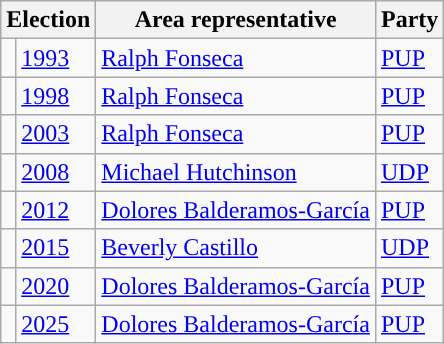<table class="wikitable">
<tr>
<th colspan="2">Election</th>
<th>Area representative</th>
<th>Party</th>
</tr>
<tr>
<td style="background-color: "></td>
<td><a href='#'>1993</a></td>
<td><a href='#'>Ralph Fonseca</a></td>
<td><a href='#'>PUP</a></td>
</tr>
<tr>
<td style="background-color: "></td>
<td><a href='#'>1998</a></td>
<td><a href='#'>Ralph Fonseca</a></td>
<td><a href='#'>PUP</a></td>
</tr>
<tr>
<td style="background-color: "></td>
<td><a href='#'>2003</a></td>
<td><a href='#'>Ralph Fonseca</a></td>
<td><a href='#'>PUP</a></td>
</tr>
<tr>
<td style="background-color: "></td>
<td><a href='#'>2008</a></td>
<td><a href='#'>Michael Hutchinson</a></td>
<td><a href='#'>UDP</a></td>
</tr>
<tr>
<td style="background-color: "></td>
<td><a href='#'>2012</a></td>
<td><a href='#'>Dolores Balderamos-García</a></td>
<td><a href='#'>PUP</a></td>
</tr>
<tr>
<td style="background-color: "></td>
<td><a href='#'>2015</a></td>
<td><a href='#'>Beverly Castillo</a></td>
<td><a href='#'>UDP</a></td>
</tr>
<tr>
<td style="background-color: "></td>
<td><a href='#'>2020</a></td>
<td><a href='#'>Dolores Balderamos-García</a></td>
<td><a href='#'>PUP</a></td>
</tr>
<tr>
<td style="background-color: "></td>
<td><a href='#'>2025</a></td>
<td><a href='#'>Dolores Balderamos-García</a></td>
<td><a href='#'>PUP</a></td>
</tr>
</table>
